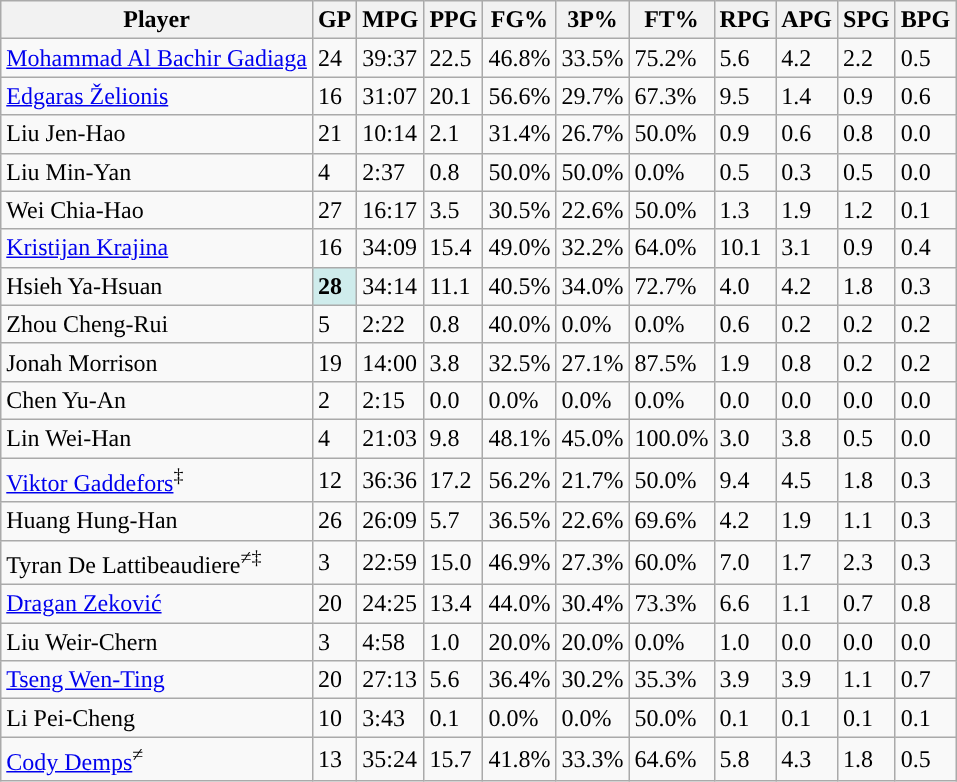<table class="wikitable">
<tr>
<th>Player</th>
<th>GP</th>
<th>MPG</th>
<th>PPG</th>
<th>FG%</th>
<th>3P%</th>
<th>FT%</th>
<th>RPG</th>
<th>APG</th>
<th>SPG</th>
<th>BPG</th>
</tr>
<tr>
<td><a href='#'>Mohammad Al Bachir Gadiaga</a></td>
<td>24</td>
<td>39:37</td>
<td>22.5</td>
<td>46.8%</td>
<td>33.5%</td>
<td>75.2%</td>
<td>5.6</td>
<td>4.2</td>
<td>2.2</td>
<td>0.5</td>
</tr>
<tr>
<td><a href='#'>Edgaras Želionis</a></td>
<td>16</td>
<td>31:07</td>
<td>20.1</td>
<td>56.6%</td>
<td>29.7%</td>
<td>67.3%</td>
<td>9.5</td>
<td>1.4</td>
<td>0.9</td>
<td>0.6</td>
</tr>
<tr>
<td>Liu Jen-Hao</td>
<td>21</td>
<td>10:14</td>
<td>2.1</td>
<td>31.4%</td>
<td>26.7%</td>
<td>50.0%</td>
<td>0.9</td>
<td>0.6</td>
<td>0.8</td>
<td>0.0</td>
</tr>
<tr>
<td>Liu Min-Yan</td>
<td>4</td>
<td>2:37</td>
<td>0.8</td>
<td>50.0%</td>
<td>50.0%</td>
<td>0.0%</td>
<td>0.5</td>
<td>0.3</td>
<td>0.5</td>
<td>0.0</td>
</tr>
<tr>
<td>Wei Chia-Hao</td>
<td>27</td>
<td>16:17</td>
<td>3.5</td>
<td>30.5%</td>
<td>22.6%</td>
<td>50.0%</td>
<td>1.3</td>
<td>1.9</td>
<td>1.2</td>
<td>0.1</td>
</tr>
<tr>
<td><a href='#'>Kristijan Krajina</a></td>
<td>16</td>
<td>34:09</td>
<td>15.4</td>
<td>49.0%</td>
<td>32.2%</td>
<td>64.0%</td>
<td>10.1</td>
<td>3.1</td>
<td>0.9</td>
<td>0.4</td>
</tr>
<tr>
<td>Hsieh Ya-Hsuan</td>
<td style="background-color: #CFECEC"><strong>28</strong></td>
<td>34:14</td>
<td>11.1</td>
<td>40.5%</td>
<td>34.0%</td>
<td>72.7%</td>
<td>4.0</td>
<td>4.2</td>
<td>1.8</td>
<td>0.3</td>
</tr>
<tr>
<td>Zhou Cheng-Rui</td>
<td>5</td>
<td>2:22</td>
<td>0.8</td>
<td>40.0%</td>
<td>0.0%</td>
<td>0.0%</td>
<td>0.6</td>
<td>0.2</td>
<td>0.2</td>
<td>0.2</td>
</tr>
<tr>
<td>Jonah Morrison</td>
<td>19</td>
<td>14:00</td>
<td>3.8</td>
<td>32.5%</td>
<td>27.1%</td>
<td>87.5%</td>
<td>1.9</td>
<td>0.8</td>
<td>0.2</td>
<td>0.2</td>
</tr>
<tr>
<td>Chen Yu-An</td>
<td>2</td>
<td>2:15</td>
<td>0.0</td>
<td>0.0%</td>
<td>0.0%</td>
<td>0.0%</td>
<td>0.0</td>
<td>0.0</td>
<td>0.0</td>
<td>0.0</td>
</tr>
<tr>
<td>Lin Wei-Han</td>
<td>4</td>
<td>21:03</td>
<td>9.8</td>
<td>48.1%</td>
<td>45.0%</td>
<td>100.0%</td>
<td>3.0</td>
<td>3.8</td>
<td>0.5</td>
<td>0.0</td>
</tr>
<tr>
<td><a href='#'>Viktor Gaddefors</a><sup>‡</sup></td>
<td>12</td>
<td>36:36</td>
<td>17.2</td>
<td>56.2%</td>
<td>21.7%</td>
<td>50.0%</td>
<td>9.4</td>
<td>4.5</td>
<td>1.8</td>
<td>0.3</td>
</tr>
<tr>
<td>Huang Hung-Han</td>
<td>26</td>
<td>26:09</td>
<td>5.7</td>
<td>36.5%</td>
<td>22.6%</td>
<td>69.6%</td>
<td>4.2</td>
<td>1.9</td>
<td>1.1</td>
<td>0.3</td>
</tr>
<tr>
<td>Tyran De Lattibeaudiere<sup>≠‡</sup></td>
<td>3</td>
<td>22:59</td>
<td>15.0</td>
<td>46.9%</td>
<td>27.3%</td>
<td>60.0%</td>
<td>7.0</td>
<td>1.7</td>
<td>2.3</td>
<td>0.3</td>
</tr>
<tr>
<td><a href='#'>Dragan Zeković</a></td>
<td>20</td>
<td>24:25</td>
<td>13.4</td>
<td>44.0%</td>
<td>30.4%</td>
<td>73.3%</td>
<td>6.6</td>
<td>1.1</td>
<td>0.7</td>
<td>0.8</td>
</tr>
<tr>
<td>Liu Weir-Chern</td>
<td>3</td>
<td>4:58</td>
<td>1.0</td>
<td>20.0%</td>
<td>20.0%</td>
<td>0.0%</td>
<td>1.0</td>
<td>0.0</td>
<td>0.0</td>
<td>0.0</td>
</tr>
<tr>
<td><a href='#'>Tseng Wen-Ting</a></td>
<td>20</td>
<td>27:13</td>
<td>5.6</td>
<td>36.4%</td>
<td>30.2%</td>
<td>35.3%</td>
<td>3.9</td>
<td>3.9</td>
<td>1.1</td>
<td>0.7</td>
</tr>
<tr>
<td>Li Pei-Cheng</td>
<td>10</td>
<td>3:43</td>
<td>0.1</td>
<td>0.0%</td>
<td>0.0%</td>
<td>50.0%</td>
<td>0.1</td>
<td>0.1</td>
<td>0.1</td>
<td>0.1</td>
</tr>
<tr>
<td><a href='#'>Cody Demps</a><sup>≠</sup></td>
<td>13</td>
<td>35:24</td>
<td>15.7</td>
<td>41.8%</td>
<td>33.3%</td>
<td>64.6%</td>
<td>5.8</td>
<td>4.3</td>
<td>1.8</td>
<td>0.5</td>
</tr>
</table>
